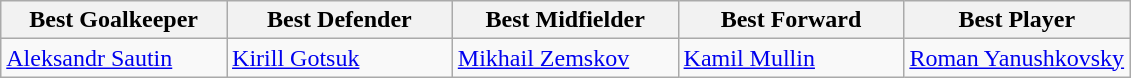<table class="wikitable">
<tr>
<th style="width:20%;">Best Goalkeeper</th>
<th style="width:20%;">Best Defender</th>
<th style="width:20%;">Best Midfielder</th>
<th style="width:20%;">Best Forward</th>
<th style="width:20%;">Best Player</th>
</tr>
<tr style="vertical-align:top;">
<td> <a href='#'>Aleksandr Sautin</a></td>
<td> <a href='#'>Kirill Gotsuk</a></td>
<td> <a href='#'>Mikhail Zemskov</a></td>
<td> <a href='#'>Kamil Mullin</a></td>
<td> <a href='#'>Roman Yanushkovsky</a></td>
</tr>
</table>
